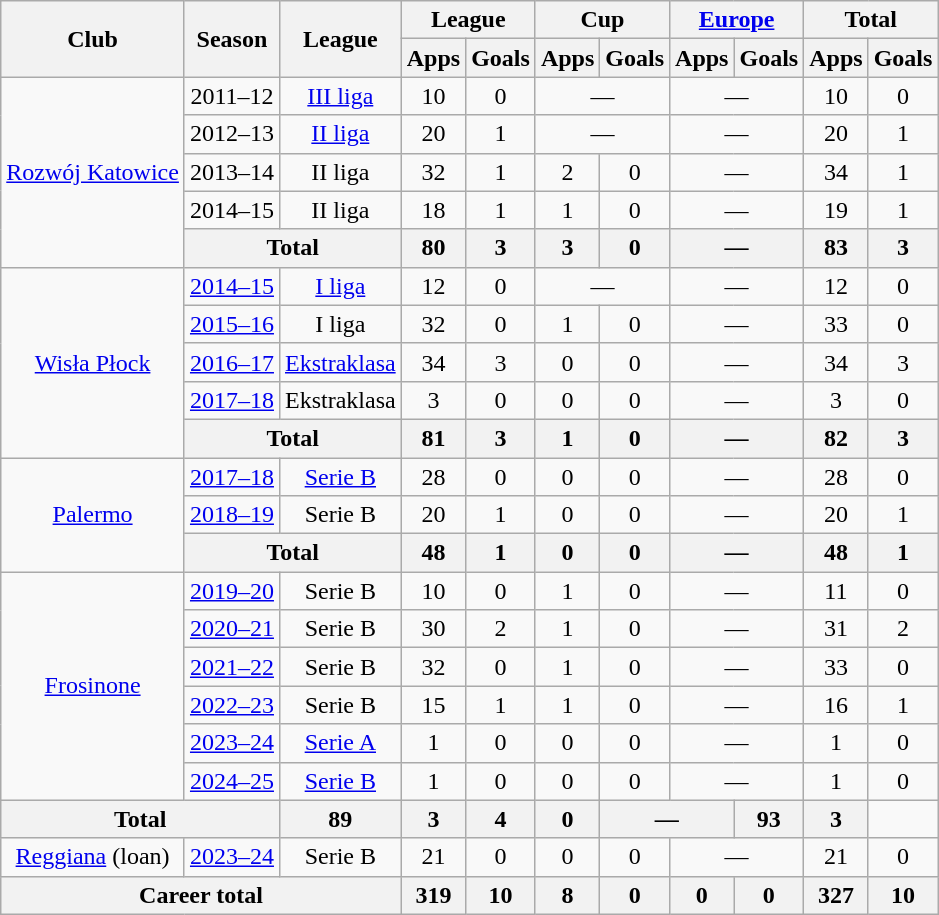<table class="wikitable" style="text-align: center;">
<tr>
<th rowspan="2">Club</th>
<th rowspan="2">Season</th>
<th rowspan="2">League</th>
<th colspan="2">League</th>
<th colspan="2">Cup</th>
<th colspan="2"><a href='#'>Europe</a></th>
<th colspan="2">Total</th>
</tr>
<tr>
<th>Apps</th>
<th>Goals</th>
<th>Apps</th>
<th>Goals</th>
<th>Apps</th>
<th>Goals</th>
<th>Apps</th>
<th>Goals</th>
</tr>
<tr>
<td rowspan="5"><a href='#'>Rozwój Katowice</a></td>
<td>2011–12</td>
<td rowspan="1"><a href='#'>III liga</a></td>
<td>10</td>
<td>0</td>
<td colspan="2">—</td>
<td colspan="2">—</td>
<td>10</td>
<td>0</td>
</tr>
<tr>
<td>2012–13</td>
<td><a href='#'>II liga</a></td>
<td>20</td>
<td>1</td>
<td colspan="2">—</td>
<td colspan="2">—</td>
<td>20</td>
<td>1</td>
</tr>
<tr>
<td>2013–14</td>
<td>II liga</td>
<td>32</td>
<td>1</td>
<td>2</td>
<td>0</td>
<td colspan="2">—</td>
<td>34</td>
<td>1</td>
</tr>
<tr>
<td>2014–15</td>
<td>II liga</td>
<td>18</td>
<td>1</td>
<td>1</td>
<td>0</td>
<td colspan="2">—</td>
<td>19</td>
<td>1</td>
</tr>
<tr>
<th colspan="2">Total</th>
<th>80</th>
<th>3</th>
<th>3</th>
<th>0</th>
<th colspan="2">—</th>
<th>83</th>
<th>3</th>
</tr>
<tr>
<td rowspan="5"><a href='#'>Wisła Płock</a></td>
<td><a href='#'>2014–15</a></td>
<td><a href='#'>I liga</a></td>
<td>12</td>
<td>0</td>
<td colspan="2">—</td>
<td colspan="2">—</td>
<td>12</td>
<td>0</td>
</tr>
<tr>
<td><a href='#'>2015–16</a></td>
<td>I liga</td>
<td>32</td>
<td>0</td>
<td>1</td>
<td>0</td>
<td colspan="2">—</td>
<td>33</td>
<td>0</td>
</tr>
<tr>
<td><a href='#'>2016–17</a></td>
<td><a href='#'>Ekstraklasa</a></td>
<td>34</td>
<td>3</td>
<td>0</td>
<td>0</td>
<td colspan="2">—</td>
<td>34</td>
<td>3</td>
</tr>
<tr>
<td><a href='#'>2017–18</a></td>
<td>Ekstraklasa</td>
<td>3</td>
<td>0</td>
<td>0</td>
<td>0</td>
<td colspan="2">—</td>
<td>3</td>
<td>0</td>
</tr>
<tr>
<th colspan="2">Total</th>
<th>81</th>
<th>3</th>
<th>1</th>
<th>0</th>
<th colspan="2">—</th>
<th>82</th>
<th>3</th>
</tr>
<tr>
<td rowspan="3"><a href='#'>Palermo</a></td>
<td><a href='#'>2017–18</a></td>
<td><a href='#'>Serie B</a></td>
<td>28</td>
<td>0</td>
<td>0</td>
<td>0</td>
<td colspan="2">—</td>
<td>28</td>
<td>0</td>
</tr>
<tr>
<td><a href='#'>2018–19</a></td>
<td>Serie B</td>
<td>20</td>
<td>1</td>
<td>0</td>
<td>0</td>
<td colspan="2">—</td>
<td>20</td>
<td>1</td>
</tr>
<tr>
<th colspan="2">Total</th>
<th>48</th>
<th>1</th>
<th>0</th>
<th>0</th>
<th colspan="2">—</th>
<th>48</th>
<th>1</th>
</tr>
<tr>
<td rowspan="6"><a href='#'>Frosinone</a></td>
<td><a href='#'>2019–20</a></td>
<td>Serie B</td>
<td>10</td>
<td>0</td>
<td>1</td>
<td>0</td>
<td colspan="2">—</td>
<td>11</td>
<td>0</td>
</tr>
<tr>
<td><a href='#'>2020–21</a></td>
<td>Serie B</td>
<td>30</td>
<td>2</td>
<td>1</td>
<td>0</td>
<td colspan="2">—</td>
<td>31</td>
<td>2</td>
</tr>
<tr>
<td><a href='#'>2021–22</a></td>
<td>Serie B</td>
<td>32</td>
<td>0</td>
<td>1</td>
<td>0</td>
<td colspan="2">—</td>
<td>33</td>
<td>0</td>
</tr>
<tr>
<td><a href='#'>2022–23</a></td>
<td>Serie B</td>
<td>15</td>
<td>1</td>
<td>1</td>
<td>0</td>
<td colspan="2">—</td>
<td>16</td>
<td>1</td>
</tr>
<tr>
<td><a href='#'>2023–24</a></td>
<td><a href='#'>Serie A</a></td>
<td>1</td>
<td>0</td>
<td>0</td>
<td>0</td>
<td colspan="2">—</td>
<td>1</td>
<td>0</td>
</tr>
<tr>
<td><a href='#'>2024–25</a></td>
<td><a href='#'>Serie B</a></td>
<td>1</td>
<td>0</td>
<td>0</td>
<td>0</td>
<td colspan="2">—</td>
<td>1</td>
<td>0</td>
</tr>
<tr>
<th colspan="2">Total</th>
<th>89</th>
<th>3</th>
<th>4</th>
<th>0</th>
<th colspan="2">—</th>
<th>93</th>
<th>3</th>
</tr>
<tr>
<td><a href='#'>Reggiana</a> (loan)</td>
<td><a href='#'>2023–24</a></td>
<td>Serie B</td>
<td>21</td>
<td>0</td>
<td>0</td>
<td>0</td>
<td colspan="2">—</td>
<td>21</td>
<td>0</td>
</tr>
<tr>
<th colspan="3">Career total</th>
<th>319</th>
<th>10</th>
<th>8</th>
<th>0</th>
<th>0</th>
<th>0</th>
<th>327</th>
<th>10</th>
</tr>
</table>
